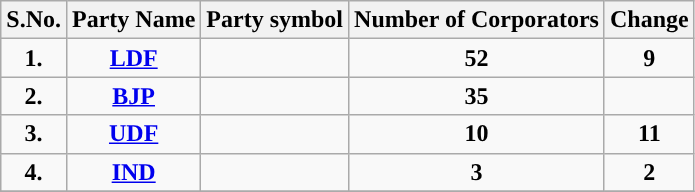<table class="sortable wikitable">
<tr>
<th>S.No.</th>
<th>Party Name</th>
<th>Party symbol</th>
<th>Number of Corporators</th>
<th>Change</th>
</tr>
<tr>
<td ! style="text-align:center; background:"><strong>1.</strong></td>
<td align="center"><a href='#'><strong>LDF</strong></a></td>
<td></td>
<td align="center"><strong>52</strong></td>
<td align="center"> <strong>9</strong></td>
</tr>
<tr>
<td ! style="text-align:center; background:"><strong>2.</strong></td>
<td align="center"><a href='#'><strong>BJP</strong></a></td>
<td></td>
<td align="center"><strong>35</strong></td>
<td align="center"></td>
</tr>
<tr>
<td ! style="text-align:center; background:"><strong>3.</strong></td>
<td align="center"><a href='#'><strong>UDF</strong></a></td>
<td></td>
<td align="center"><strong>10</strong></td>
<td align="center"> <strong>11</strong></td>
</tr>
<tr>
<td ! style="text-align:center; background:"><strong>4.</strong></td>
<td align="center"><a href='#'><strong>IND</strong></a></td>
<td></td>
<td align="center"><strong>3</strong></td>
<td align="center"> <strong>2</strong></td>
</tr>
<tr>
</tr>
</table>
